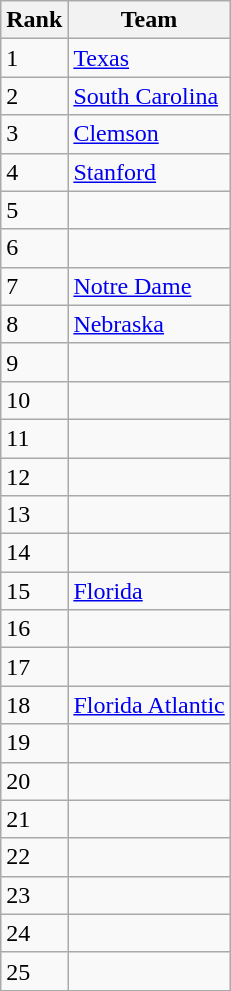<table class=wikitable>
<tr>
<th>Rank</th>
<th>Team</th>
</tr>
<tr>
<td>1</td>
<td><a href='#'>Texas</a></td>
</tr>
<tr>
<td>2</td>
<td><a href='#'>South Carolina</a></td>
</tr>
<tr>
<td>3</td>
<td><a href='#'>Clemson</a></td>
</tr>
<tr>
<td>4</td>
<td><a href='#'>Stanford</a></td>
</tr>
<tr>
<td>5</td>
<td></td>
</tr>
<tr>
<td>6</td>
<td></td>
</tr>
<tr>
<td>7</td>
<td><a href='#'>Notre Dame</a></td>
</tr>
<tr>
<td>8</td>
<td><a href='#'>Nebraska</a></td>
</tr>
<tr>
<td>9</td>
<td></td>
</tr>
<tr>
<td>10</td>
<td></td>
</tr>
<tr>
<td>11</td>
<td></td>
</tr>
<tr>
<td>12</td>
<td></td>
</tr>
<tr>
<td>13</td>
<td></td>
</tr>
<tr>
<td>14</td>
<td></td>
</tr>
<tr>
<td>15</td>
<td><a href='#'>Florida</a></td>
</tr>
<tr>
<td>16</td>
<td></td>
</tr>
<tr>
<td>17</td>
<td></td>
</tr>
<tr>
<td>18</td>
<td><a href='#'>Florida Atlantic</a></td>
</tr>
<tr>
<td>19</td>
<td></td>
</tr>
<tr>
<td>20</td>
<td></td>
</tr>
<tr>
<td>21</td>
<td></td>
</tr>
<tr>
<td>22</td>
<td></td>
</tr>
<tr>
<td>23</td>
<td></td>
</tr>
<tr>
<td>24</td>
<td></td>
</tr>
<tr>
<td>25</td>
<td></td>
</tr>
</table>
